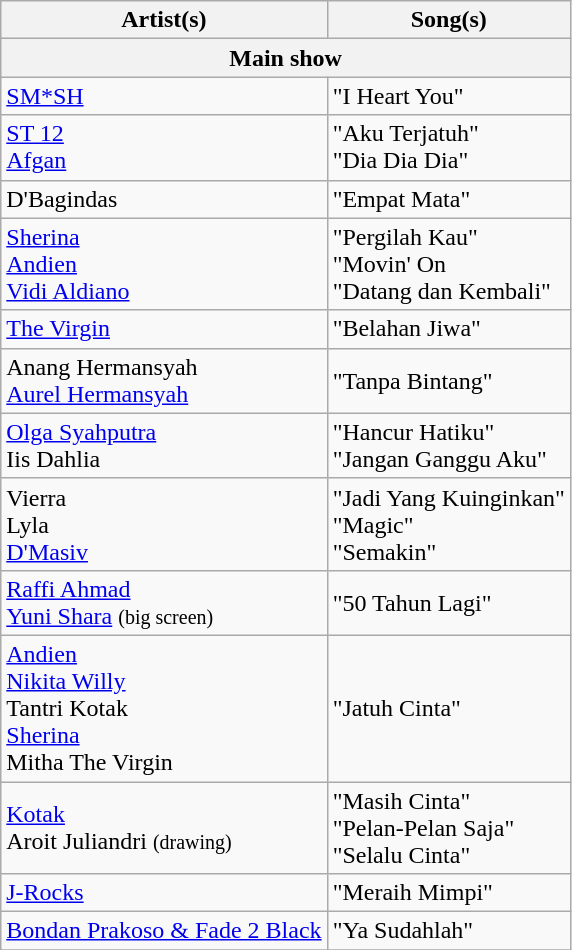<table class="wikitable">
<tr>
<th>Artist(s)</th>
<th>Song(s)</th>
</tr>
<tr>
<th colspan= "2">Main show</th>
</tr>
<tr>
<td><a href='#'>SM*SH</a></td>
<td>"I Heart You"</td>
</tr>
<tr>
<td><a href='#'>ST 12</a><br><a href='#'>Afgan</a></td>
<td>"Aku Terjatuh"<br>"Dia Dia Dia"</td>
</tr>
<tr>
<td>D'Bagindas</td>
<td>"Empat Mata"</td>
</tr>
<tr>
<td><a href='#'>Sherina</a><br><a href='#'>Andien</a><br><a href='#'>Vidi Aldiano</a></td>
<td>"Pergilah Kau"<br>"Movin' On<br>"Datang dan Kembali"</td>
</tr>
<tr>
<td><a href='#'>The Virgin</a></td>
<td>"Belahan Jiwa"</td>
</tr>
<tr>
<td>Anang Hermansyah<br><a href='#'>Aurel Hermansyah</a></td>
<td>"Tanpa Bintang"</td>
</tr>
<tr>
<td><a href='#'>Olga Syahputra</a><br>Iis Dahlia</td>
<td>"Hancur Hatiku"<br>"Jangan Ganggu Aku"</td>
</tr>
<tr>
<td>Vierra<br>Lyla<br><a href='#'>D'Masiv</a></td>
<td>"Jadi Yang Kuinginkan"<br>"Magic"<br>"Semakin"</td>
</tr>
<tr>
<td><a href='#'>Raffi Ahmad</a><br><a href='#'>Yuni Shara</a> <small>(big screen)</small></td>
<td>"50 Tahun Lagi"</td>
</tr>
<tr>
<td><a href='#'>Andien</a><br><a href='#'>Nikita Willy</a><br>Tantri Kotak<br><a href='#'>Sherina</a><br>Mitha The Virgin</td>
<td>"Jatuh Cinta"</td>
</tr>
<tr>
<td><a href='#'>Kotak</a><br>Aroit Juliandri <small>(drawing)</small></td>
<td>"Masih Cinta"<br>"Pelan-Pelan Saja"<br>"Selalu Cinta"</td>
</tr>
<tr>
<td><a href='#'>J-Rocks</a></td>
<td>"Meraih Mimpi"</td>
</tr>
<tr>
<td><a href='#'>Bondan Prakoso & Fade 2 Black</a></td>
<td>"Ya Sudahlah"</td>
</tr>
<tr>
</tr>
</table>
